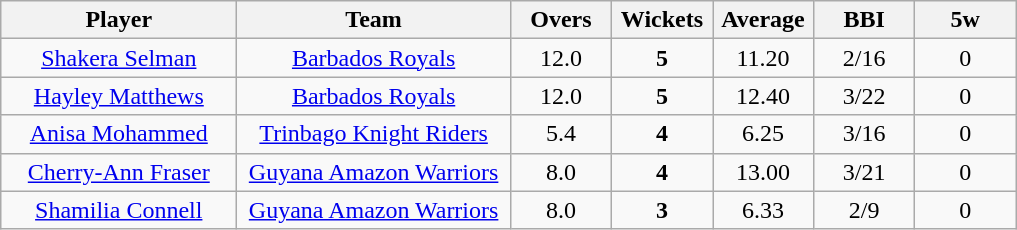<table class="wikitable" style="text-align:center">
<tr>
<th width=150>Player</th>
<th width=175>Team</th>
<th width=60>Overs</th>
<th width=60>Wickets</th>
<th width=60>Average</th>
<th width=60>BBI</th>
<th width=60>5w</th>
</tr>
<tr>
<td><a href='#'>Shakera Selman</a></td>
<td><a href='#'>Barbados Royals</a></td>
<td>12.0</td>
<td><strong>5</strong></td>
<td>11.20</td>
<td>2/16</td>
<td>0</td>
</tr>
<tr>
<td><a href='#'>Hayley Matthews</a></td>
<td><a href='#'>Barbados Royals</a></td>
<td>12.0</td>
<td><strong>5</strong></td>
<td>12.40</td>
<td>3/22</td>
<td>0</td>
</tr>
<tr>
<td><a href='#'>Anisa Mohammed</a></td>
<td><a href='#'>Trinbago Knight Riders</a></td>
<td>5.4</td>
<td><strong>4</strong></td>
<td>6.25</td>
<td>3/16</td>
<td>0</td>
</tr>
<tr>
<td><a href='#'>Cherry-Ann Fraser</a></td>
<td><a href='#'>Guyana Amazon Warriors</a></td>
<td>8.0</td>
<td><strong>4</strong></td>
<td>13.00</td>
<td>3/21</td>
<td>0</td>
</tr>
<tr>
<td><a href='#'>Shamilia Connell</a></td>
<td><a href='#'>Guyana Amazon Warriors</a></td>
<td>8.0</td>
<td><strong>3</strong></td>
<td>6.33</td>
<td>2/9</td>
<td>0</td>
</tr>
</table>
